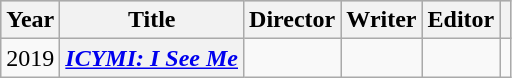<table class="wikitable plainrowheaders sortable">
<tr style="background:#ccc; text-align:center;">
<th scope="col">Year</th>
<th scope="col">Title</th>
<th scope="col">Director</th>
<th scope="col">Writer</th>
<th scope="col">Editor</th>
<th scope="col" class="unsortable"></th>
</tr>
<tr>
<td>2019</td>
<th scope="row"><em><a href='#'>ICYMI: I See Me</a></em></th>
<td></td>
<td></td>
<td></td>
<td style="text-align:center;"></td>
</tr>
</table>
